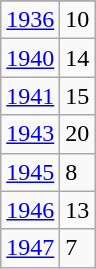<table class="wikitable">
<tr>
</tr>
<tr>
<td><a href='#'>1936</a></td>
<td>10</td>
</tr>
<tr>
<td><a href='#'>1940</a></td>
<td>14</td>
</tr>
<tr>
<td><a href='#'>1941</a></td>
<td>15</td>
</tr>
<tr>
<td><a href='#'>1943</a></td>
<td>20</td>
</tr>
<tr>
<td><a href='#'>1945</a></td>
<td>8</td>
</tr>
<tr>
<td><a href='#'>1946</a></td>
<td>13</td>
</tr>
<tr>
<td><a href='#'>1947</a></td>
<td>7</td>
</tr>
</table>
